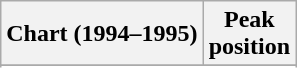<table class="wikitable sortable">
<tr>
<th scope="col">Chart (1994–1995)</th>
<th scope="col">Peak<br>position</th>
</tr>
<tr>
</tr>
<tr>
</tr>
</table>
